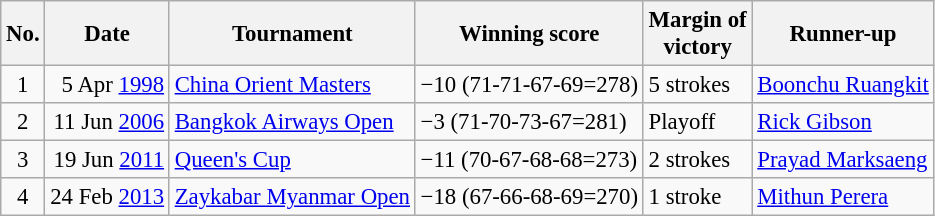<table class="wikitable" style="font-size:95%;">
<tr>
<th>No.</th>
<th>Date</th>
<th>Tournament</th>
<th>Winning score</th>
<th>Margin of<br>victory</th>
<th>Runner-up</th>
</tr>
<tr>
<td align=center>1</td>
<td align=right>5 Apr <a href='#'>1998</a></td>
<td><a href='#'>China Orient Masters</a></td>
<td>−10 (71-71-67-69=278)</td>
<td>5 strokes</td>
<td> <a href='#'>Boonchu Ruangkit</a></td>
</tr>
<tr>
<td align=center>2</td>
<td align=right>11 Jun <a href='#'>2006</a></td>
<td><a href='#'>Bangkok Airways Open</a></td>
<td>−3 (71-70-73-67=281)</td>
<td>Playoff</td>
<td> <a href='#'>Rick Gibson</a></td>
</tr>
<tr>
<td align=center>3</td>
<td align=right>19 Jun <a href='#'>2011</a></td>
<td><a href='#'>Queen's Cup</a></td>
<td>−11 (70-67-68-68=273)</td>
<td>2 strokes</td>
<td> <a href='#'>Prayad Marksaeng</a></td>
</tr>
<tr>
<td align=center>4</td>
<td align=right>24 Feb <a href='#'>2013</a></td>
<td><a href='#'>Zaykabar Myanmar Open</a></td>
<td>−18 (67-66-68-69=270)</td>
<td>1 stroke</td>
<td> <a href='#'>Mithun Perera</a></td>
</tr>
</table>
